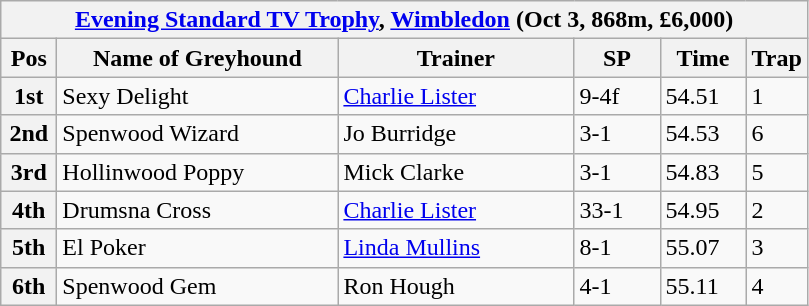<table class="wikitable">
<tr>
<th colspan="6"><a href='#'>Evening Standard TV Trophy</a>, <a href='#'>Wimbledon</a> (Oct 3, 868m, £6,000)</th>
</tr>
<tr>
<th width=30>Pos</th>
<th width=180>Name of Greyhound</th>
<th width=150>Trainer</th>
<th width=50>SP</th>
<th width=50>Time</th>
<th width=30>Trap</th>
</tr>
<tr>
<th>1st</th>
<td>Sexy Delight</td>
<td><a href='#'>Charlie Lister</a></td>
<td>9-4f</td>
<td>54.51</td>
<td>1</td>
</tr>
<tr>
<th>2nd</th>
<td>Spenwood Wizard</td>
<td>Jo Burridge</td>
<td>3-1</td>
<td>54.53</td>
<td>6</td>
</tr>
<tr>
<th>3rd</th>
<td>Hollinwood Poppy</td>
<td>Mick Clarke</td>
<td>3-1</td>
<td>54.83</td>
<td>5</td>
</tr>
<tr>
<th>4th</th>
<td>Drumsna Cross</td>
<td><a href='#'>Charlie Lister</a></td>
<td>33-1</td>
<td>54.95</td>
<td>2</td>
</tr>
<tr>
<th>5th</th>
<td>El Poker</td>
<td><a href='#'>Linda Mullins</a></td>
<td>8-1</td>
<td>55.07</td>
<td>3</td>
</tr>
<tr>
<th>6th</th>
<td>Spenwood Gem</td>
<td>Ron Hough</td>
<td>4-1</td>
<td>55.11</td>
<td>4</td>
</tr>
</table>
